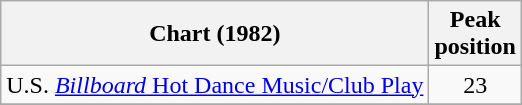<table class="wikitable sortable">
<tr>
<th>Chart (1982)</th>
<th>Peak<br>position</th>
</tr>
<tr>
<td>U.S. <a href='#'><em>Billboard</em> Hot Dance Music/Club Play</a></td>
<td align="center">23</td>
</tr>
<tr>
</tr>
</table>
